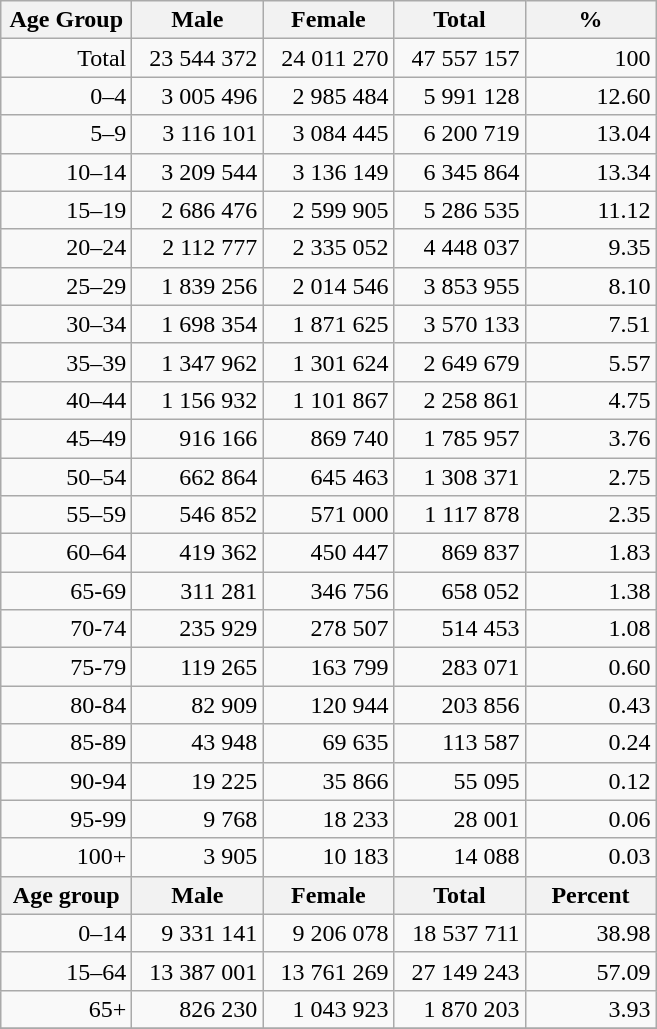<table class="wikitable">
<tr>
<th width="80pt">Age Group</th>
<th width="80pt">Male</th>
<th width="80pt">Female</th>
<th width="80pt">Total</th>
<th width="80pt">%</th>
</tr>
<tr>
<td align="right">Total</td>
<td align="right">23 544 372</td>
<td align="right">24 011 270</td>
<td align="right">47 557 157</td>
<td align="right">100</td>
</tr>
<tr>
<td align="right">0–4</td>
<td align="right">3 005 496</td>
<td align="right">2 985 484</td>
<td align="right">5 991 128</td>
<td align="right">12.60</td>
</tr>
<tr>
<td align="right">5–9</td>
<td align="right">3 116 101</td>
<td align="right">3 084 445</td>
<td align="right">6 200 719</td>
<td align="right">13.04</td>
</tr>
<tr>
<td align="right">10–14</td>
<td align="right">3 209 544</td>
<td align="right">3 136 149</td>
<td align="right">6 345 864</td>
<td align="right">13.34</td>
</tr>
<tr>
<td align="right">15–19</td>
<td align="right">2 686 476</td>
<td align="right">2 599 905</td>
<td align="right">5 286 535</td>
<td align="right">11.12</td>
</tr>
<tr>
<td align="right">20–24</td>
<td align="right">2 112 777</td>
<td align="right">2 335 052</td>
<td align="right">4 448 037</td>
<td align="right">9.35</td>
</tr>
<tr>
<td align="right">25–29</td>
<td align="right">1 839 256</td>
<td align="right">2 014 546</td>
<td align="right">3 853 955</td>
<td align="right">8.10</td>
</tr>
<tr>
<td align="right">30–34</td>
<td align="right">1 698 354</td>
<td align="right">1 871 625</td>
<td align="right">3 570 133</td>
<td align="right">7.51</td>
</tr>
<tr>
<td align="right">35–39</td>
<td align="right">1 347 962</td>
<td align="right">1 301 624</td>
<td align="right">2 649 679</td>
<td align="right">5.57</td>
</tr>
<tr>
<td align="right">40–44</td>
<td align="right">1 156 932</td>
<td align="right">1 101 867</td>
<td align="right">2 258 861</td>
<td align="right">4.75</td>
</tr>
<tr>
<td align="right">45–49</td>
<td align="right">916 166</td>
<td align="right">869 740</td>
<td align="right">1 785 957</td>
<td align="right">3.76</td>
</tr>
<tr>
<td align="right">50–54</td>
<td align="right">662 864</td>
<td align="right">645 463</td>
<td align="right">1 308 371</td>
<td align="right">2.75</td>
</tr>
<tr>
<td align="right">55–59</td>
<td align="right">546 852</td>
<td align="right">571 000</td>
<td align="right">1 117 878</td>
<td align="right">2.35</td>
</tr>
<tr>
<td align="right">60–64</td>
<td align="right">419 362</td>
<td align="right">450 447</td>
<td align="right">869 837</td>
<td align="right">1.83</td>
</tr>
<tr>
<td align="right">65-69</td>
<td align="right">311 281</td>
<td align="right">346 756</td>
<td align="right">658 052</td>
<td align="right">1.38</td>
</tr>
<tr>
<td align="right">70-74</td>
<td align="right">235 929</td>
<td align="right">278 507</td>
<td align="right">514 453</td>
<td align="right">1.08</td>
</tr>
<tr>
<td align="right">75-79</td>
<td align="right">119 265</td>
<td align="right">163 799</td>
<td align="right">283 071</td>
<td align="right">0.60</td>
</tr>
<tr>
<td align="right">80-84</td>
<td align="right">82 909</td>
<td align="right">120 944</td>
<td align="right">203 856</td>
<td align="right">0.43</td>
</tr>
<tr>
<td align="right">85-89</td>
<td align="right">43 948</td>
<td align="right">69 635</td>
<td align="right">113 587</td>
<td align="right">0.24</td>
</tr>
<tr>
<td align="right">90-94</td>
<td align="right">19 225</td>
<td align="right">35 866</td>
<td align="right">55 095</td>
<td align="right">0.12</td>
</tr>
<tr>
<td align="right">95-99</td>
<td align="right">9 768</td>
<td align="right">18 233</td>
<td align="right">28 001</td>
<td align="right">0.06</td>
</tr>
<tr>
<td align="right">100+</td>
<td align="right">3 905</td>
<td align="right">10 183</td>
<td align="right">14 088</td>
<td align="right">0.03</td>
</tr>
<tr>
<th width="50">Age group</th>
<th width="80pt">Male</th>
<th width="80">Female</th>
<th width="80">Total</th>
<th width="50">Percent</th>
</tr>
<tr>
<td align="right">0–14</td>
<td align="right">9 331 141</td>
<td align="right">9 206 078</td>
<td align="right">18 537 711</td>
<td align="right">38.98</td>
</tr>
<tr>
<td align="right">15–64</td>
<td align="right">13 387 001</td>
<td align="right">13 761 269</td>
<td align="right">27 149 243</td>
<td align="right">57.09</td>
</tr>
<tr>
<td align="right">65+</td>
<td align="right">826 230</td>
<td align="right">1 043 923</td>
<td align="right">1 870 203</td>
<td align="right">3.93</td>
</tr>
<tr>
</tr>
</table>
